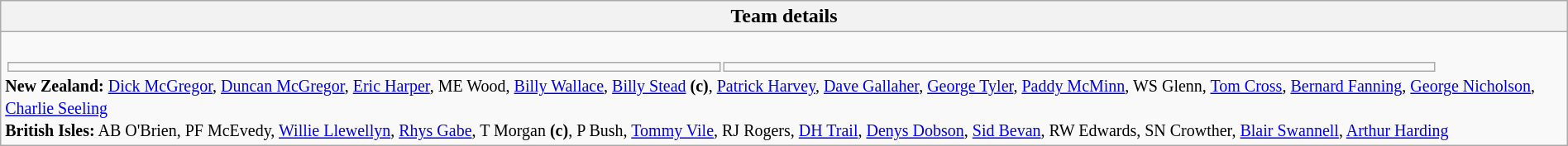<table class="wikitable collapsible collapsed" style="width:100%">
<tr>
<th>Team details</th>
</tr>
<tr>
<td><br><table width=92% |>
<tr>
<td></td>
<td></td>
</tr>
</table>
<small><strong>New Zealand:</strong> <a href='#'>Dick McGregor</a>, <a href='#'>Duncan McGregor</a>, <a href='#'>Eric Harper</a>, ME Wood, <a href='#'>Billy Wallace</a>, <a href='#'>Billy Stead</a> <strong>(c)</strong>, <a href='#'>Patrick Harvey</a>, <a href='#'>Dave Gallaher</a>, <a href='#'>George Tyler</a>, <a href='#'>Paddy McMinn</a>, WS Glenn, <a href='#'>Tom Cross</a>, <a href='#'>Bernard Fanning</a>, <a href='#'>George Nicholson</a>, <a href='#'>Charlie Seeling</a> <br>
<strong>British Isles:</strong> AB O'Brien, PF McEvedy, <a href='#'>Willie Llewellyn</a>, <a href='#'>Rhys Gabe</a>, T Morgan <strong>(c)</strong>, P Bush, <a href='#'>Tommy Vile</a>, RJ Rogers, <a href='#'>DH Trail</a>, <a href='#'>Denys Dobson</a>, <a href='#'>Sid Bevan</a>, RW Edwards, SN Crowther, <a href='#'>Blair Swannell</a>, <a href='#'>Arthur Harding</a></small></td>
</tr>
</table>
